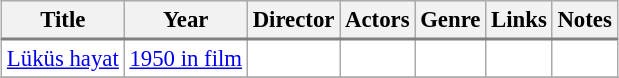<table class="sortable wikitable" align=left border=1 cellpadding=6 cellspacing=0 style="margin: 0 0 0 1em; background: #ffffff; border: 1px #aaaaaa solid; border-collapse: collapse; text-align:left; font-size: 95%;">
<tr style="text-align:center; background: #efefef; border-bottom:2px solid gray;">
<th>Title</th>
<th>Year</th>
<th>Director</th>
<th>Actors</th>
<th>Genre</th>
<th>Links</th>
<th>Notes</th>
</tr>
<tr>
<td><a href='#'>Lüküs hayat</a></td>
<td><a href='#'>1950 in film</a></td>
<td></td>
<td></td>
<td></td>
<td></td>
<td></td>
</tr>
<tr>
</tr>
</table>
